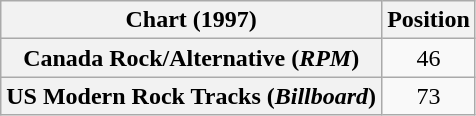<table class="wikitable plainrowheaders" style="text-align:center">
<tr>
<th>Chart (1997)</th>
<th>Position</th>
</tr>
<tr>
<th scope="row">Canada Rock/Alternative (<em>RPM</em>)</th>
<td>46</td>
</tr>
<tr>
<th scope="row">US Modern Rock Tracks (<em>Billboard</em>)</th>
<td>73</td>
</tr>
</table>
